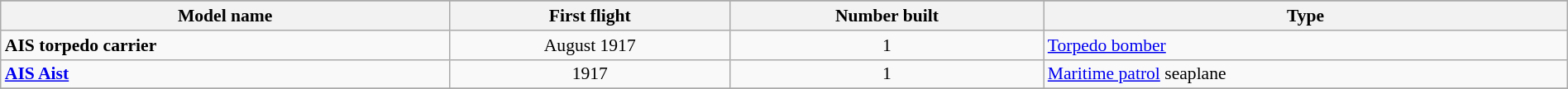<table class="wikitable" width="100%" align=center style="font-size:90%;">
<tr>
</tr>
<tr style="background:#efefef;">
<th>Model name</th>
<th>First flight</th>
<th>Number built</th>
<th>Type</th>
</tr>
<tr>
<td align=left><strong>AIS torpedo carrier</strong></td>
<td align=center>August 1917</td>
<td align=center>1</td>
<td align=left><a href='#'>Torpedo bomber</a></td>
</tr>
<tr>
<td align=left><strong><a href='#'>AIS Aist</a></strong></td>
<td align=center>1917</td>
<td align=center>1</td>
<td align=left><a href='#'>Maritime patrol</a> seaplane</td>
</tr>
<tr>
</tr>
</table>
